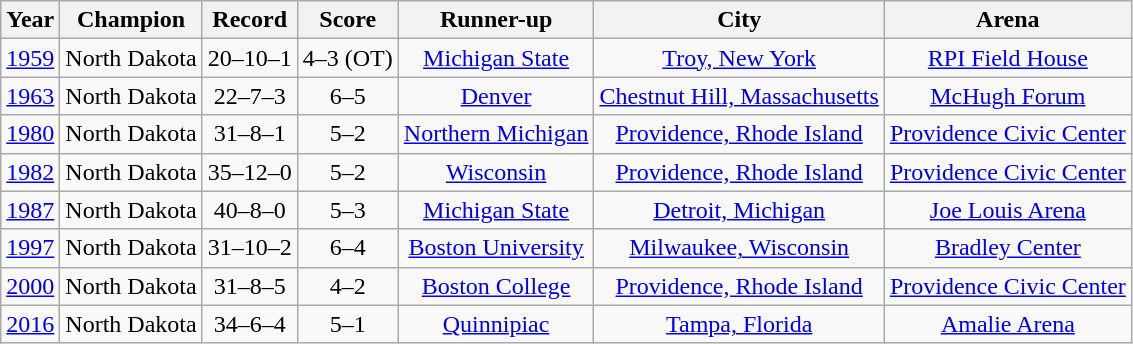<table class="wikitable sortable" style="text-align: center;">
<tr>
<th>Year</th>
<th>Champion</th>
<th>Record</th>
<th>Score</th>
<th>Runner-up</th>
<th>City</th>
<th>Arena</th>
</tr>
<tr>
<td><a href='#'>1959</a></td>
<td University of North Dakota>North Dakota</td>
<td>20–10–1</td>
<td>4–3 (OT)</td>
<td><a href='#'>Michigan State</a></td>
<td><a href='#'>Troy, New York</a></td>
<td><a href='#'>RPI Field House</a></td>
</tr>
<tr>
<td><a href='#'>1963</a></td>
<td>North Dakota</td>
<td>22–7–3</td>
<td>6–5</td>
<td><a href='#'>Denver</a></td>
<td><a href='#'>Chestnut Hill, Massachusetts</a></td>
<td><a href='#'>McHugh Forum</a></td>
</tr>
<tr>
<td><a href='#'>1980</a></td>
<td>North Dakota</td>
<td>31–8–1</td>
<td>5–2</td>
<td><a href='#'>Northern Michigan</a></td>
<td><a href='#'>Providence, Rhode Island</a></td>
<td><a href='#'>Providence Civic Center</a></td>
</tr>
<tr>
<td><a href='#'>1982</a></td>
<td>North Dakota</td>
<td>35–12–0</td>
<td>5–2</td>
<td><a href='#'>Wisconsin</a></td>
<td><a href='#'>Providence, Rhode Island</a></td>
<td><a href='#'>Providence Civic Center</a></td>
</tr>
<tr>
<td><a href='#'>1987</a></td>
<td>North Dakota</td>
<td>40–8–0</td>
<td>5–3</td>
<td><a href='#'>Michigan State</a></td>
<td><a href='#'>Detroit, Michigan</a></td>
<td><a href='#'>Joe Louis Arena</a></td>
</tr>
<tr>
<td><a href='#'>1997</a></td>
<td>North Dakota</td>
<td>31–10–2</td>
<td>6–4</td>
<td><a href='#'>Boston University</a></td>
<td><a href='#'>Milwaukee, Wisconsin</a></td>
<td><a href='#'>Bradley Center</a></td>
</tr>
<tr>
<td><a href='#'>2000</a></td>
<td>North Dakota</td>
<td>31–8–5</td>
<td>4–2</td>
<td><a href='#'>Boston College</a></td>
<td><a href='#'>Providence, Rhode Island</a></td>
<td><a href='#'>Providence Civic Center</a></td>
</tr>
<tr>
<td><a href='#'>2016</a></td>
<td>North Dakota</td>
<td>34–6–4</td>
<td>5–1</td>
<td><a href='#'>Quinnipiac</a></td>
<td><a href='#'>Tampa, Florida</a></td>
<td><a href='#'>Amalie Arena</a></td>
</tr>
</table>
